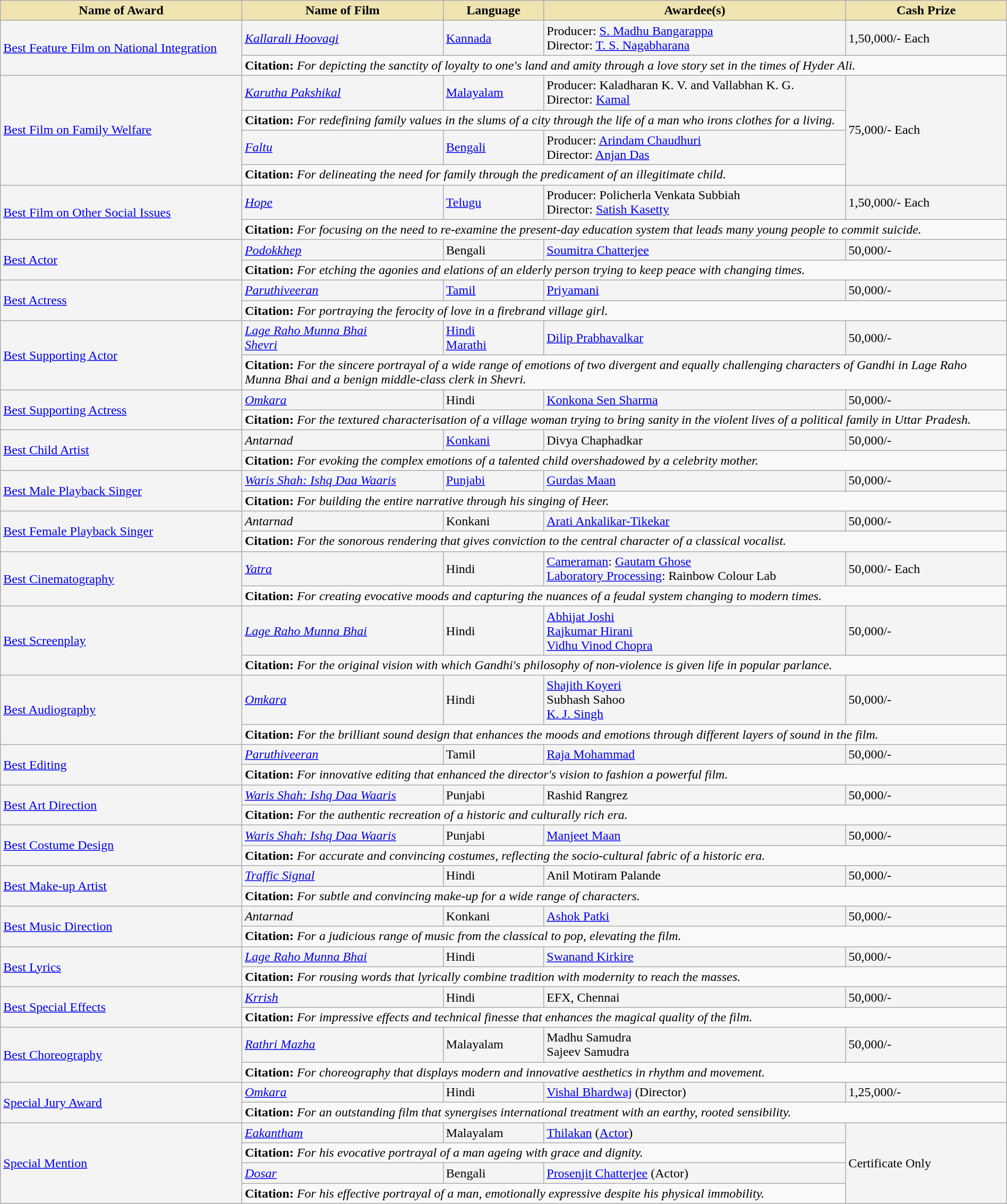<table class="wikitable" style="width:100%;">
<tr>
<th style="background-color:#EFE4B0;width:24%;">Name of Award</th>
<th style="background-color:#EFE4B0;width:20%;">Name of Film</th>
<th style="background-color:#EFE4B0;width:10%;">Language</th>
<th style="background-color:#EFE4B0;width:30%;">Awardee(s)</th>
<th style="background-color:#EFE4B0;width:16%;">Cash Prize</th>
</tr>
<tr style="background-color:#F4F4F4">
<td rowspan="2"><a href='#'>Best Feature Film on National Integration</a></td>
<td><em><a href='#'>Kallarali Hoovagi</a></em></td>
<td><a href='#'>Kannada</a></td>
<td>Producer: <a href='#'>S. Madhu Bangarappa</a><br>Director: <a href='#'>T. S. Nagabharana</a></td>
<td> 1,50,000/- Each</td>
</tr>
<tr style="background-color:#F9F9F9">
<td colspan="4"><strong>Citation:</strong> <em>For depicting the sanctity of loyalty to one's land and amity through a love story set in the times of Hyder Ali.</em></td>
</tr>
<tr style="background-color:#F4F4F4">
<td rowspan="4"><a href='#'>Best Film on Family Welfare</a></td>
<td><em><a href='#'>Karutha Pakshikal</a></em></td>
<td><a href='#'>Malayalam</a></td>
<td>Producer: Kaladharan K. V. and Vallabhan K. G.<br>Director: <a href='#'>Kamal</a></td>
<td rowspan="4"> 75,000/- Each</td>
</tr>
<tr style="background-color:#F9F9F9">
<td colspan="3"><strong>Citation:</strong> <em>For redefining family values in the slums of a city through the life of a man who irons clothes for a living.</em></td>
</tr>
<tr style="background-color:#F4F4F4">
<td><em><a href='#'>Faltu</a></em></td>
<td><a href='#'>Bengali</a></td>
<td>Producer: <a href='#'>Arindam Chaudhuri</a><br>Director: <a href='#'>Anjan Das</a></td>
</tr>
<tr style="background-color:#F9F9F9">
<td colspan="3"><strong>Citation:</strong> <em>For delineating the need for family through the predicament of an illegitimate child.</em></td>
</tr>
<tr style="background-color:#F4F4F4">
<td rowspan="2"><a href='#'>Best Film on Other Social Issues</a></td>
<td><em><a href='#'>Hope</a></em></td>
<td><a href='#'>Telugu</a></td>
<td>Producer: Policherla Venkata Subbiah<br>Director: <a href='#'>Satish Kasetty</a></td>
<td> 1,50,000/- Each</td>
</tr>
<tr style="background-color:#F9F9F9">
<td colspan="4"><strong>Citation:</strong> <em>For focusing on the need to re-examine the present-day education system that leads many young people to commit suicide.</em></td>
</tr>
<tr style="background-color:#F4F4F4">
<td rowspan="2"><a href='#'>Best Actor</a></td>
<td><em><a href='#'>Podokkhep</a></em></td>
<td>Bengali</td>
<td><a href='#'>Soumitra Chatterjee</a></td>
<td> 50,000/-</td>
</tr>
<tr style="background-color:#F9F9F9">
<td colspan="4"><strong>Citation:</strong> <em>For etching the agonies and elations of an elderly person trying to keep peace with changing times.</em></td>
</tr>
<tr style="background-color:#F4F4F4">
<td rowspan="2"><a href='#'>Best Actress</a></td>
<td><em><a href='#'>Paruthiveeran</a></em></td>
<td><a href='#'>Tamil</a></td>
<td><a href='#'>Priyamani</a></td>
<td> 50,000/-</td>
</tr>
<tr style="background-color:#F9F9F9">
<td colspan="4"><strong>Citation:</strong> <em>For portraying the ferocity of love in a firebrand village girl.</em></td>
</tr>
<tr style="background-color:#F4F4F4">
<td rowspan="2"><a href='#'>Best Supporting Actor</a></td>
<td><em><a href='#'>Lage Raho Munna Bhai</a></em><br><em><a href='#'>Shevri</a></em></td>
<td><a href='#'>Hindi</a><br><a href='#'>Marathi</a></td>
<td><a href='#'>Dilip Prabhavalkar</a></td>
<td> 50,000/-</td>
</tr>
<tr style="background-color:#F9F9F9">
<td colspan="4"><strong>Citation:</strong> <em>For the sincere portrayal of a wide range of emotions of two divergent and equally challenging characters of Gandhi in Lage Raho Munna Bhai and a benign middle-class clerk in Shevri.</em></td>
</tr>
<tr style="background-color:#F4F4F4">
<td rowspan="2"><a href='#'>Best Supporting Actress</a></td>
<td><em><a href='#'>Omkara</a></em></td>
<td>Hindi</td>
<td><a href='#'>Konkona Sen Sharma</a></td>
<td> 50,000/-</td>
</tr>
<tr style="background-color:#F9F9F9">
<td colspan="4"><strong>Citation:</strong> <em>For the textured characterisation of a village woman trying to bring sanity in the violent lives of a political family in Uttar Pradesh.</em></td>
</tr>
<tr style="background-color:#F4F4F4">
<td rowspan="2"><a href='#'>Best Child Artist</a></td>
<td><em>Antarnad</em></td>
<td><a href='#'>Konkani</a></td>
<td>Divya Chaphadkar</td>
<td> 50,000/-</td>
</tr>
<tr style="background-color:#F9F9F9">
<td colspan="4"><strong>Citation:</strong> <em>For evoking the complex emotions of a talented child overshadowed by a celebrity mother.</em></td>
</tr>
<tr style="background-color:#F4F4F4">
<td rowspan="2"><a href='#'>Best Male Playback Singer</a></td>
<td><em><a href='#'>Waris Shah: Ishq Daa Waaris</a></em><br></td>
<td><a href='#'>Punjabi</a></td>
<td><a href='#'>Gurdas Maan</a></td>
<td> 50,000/-</td>
</tr>
<tr style="background-color:#F9F9F9">
<td colspan="4"><strong>Citation:</strong> <em>For building the entire narrative through his singing of Heer.</em></td>
</tr>
<tr style="background-color:#F4F4F4">
<td rowspan="2"><a href='#'>Best Female Playback Singer</a></td>
<td><em>Antarnad</em></td>
<td>Konkani</td>
<td><a href='#'>Arati Ankalikar-Tikekar</a></td>
<td> 50,000/-</td>
</tr>
<tr style="background-color:#F9F9F9">
<td colspan="4"><strong>Citation:</strong> <em>For the sonorous rendering that gives conviction to the central character of a classical vocalist.</em></td>
</tr>
<tr style="background-color:#F4F4F4">
<td rowspan="2"><a href='#'>Best Cinematography</a></td>
<td><em><a href='#'>Yatra</a></em></td>
<td>Hindi</td>
<td><a href='#'>Cameraman</a>: <a href='#'>Gautam Ghose</a><br><a href='#'>Laboratory Processing</a>: Rainbow Colour Lab</td>
<td> 50,000/- Each</td>
</tr>
<tr style="background-color:#F9F9F9">
<td colspan="4"><strong>Citation:</strong> <em>For creating evocative moods and capturing the nuances of a feudal system changing to modern times.</em></td>
</tr>
<tr style="background-color:#F4F4F4">
<td rowspan="2"><a href='#'>Best Screenplay</a></td>
<td><em><a href='#'>Lage Raho Munna Bhai</a></em></td>
<td>Hindi</td>
<td><a href='#'>Abhijat Joshi</a><br><a href='#'>Rajkumar Hirani</a><br> <a href='#'>Vidhu Vinod Chopra</a></td>
<td> 50,000/-</td>
</tr>
<tr style="background-color:#F9F9F9">
<td colspan="4"><strong>Citation:</strong> <em>For the original vision with which Gandhi's philosophy of non-violence is given life in popular parlance.</em></td>
</tr>
<tr style="background-color:#F4F4F4">
<td rowspan="2"><a href='#'>Best Audiography</a></td>
<td><em><a href='#'>Omkara</a></em></td>
<td>Hindi</td>
<td><a href='#'>Shajith Koyeri</a><br>Subhash Sahoo<br><a href='#'>K. J. Singh</a></td>
<td> 50,000/-</td>
</tr>
<tr style="background-color:#F9F9F9">
<td colspan="4"><strong>Citation:</strong> <em>For the brilliant sound design that enhances the moods and emotions through different layers of sound in the film.</em></td>
</tr>
<tr style="background-color:#F4F4F4">
<td rowspan="2"><a href='#'>Best Editing</a></td>
<td><em><a href='#'>Paruthiveeran</a></em></td>
<td>Tamil</td>
<td><a href='#'>Raja Mohammad</a></td>
<td> 50,000/-</td>
</tr>
<tr style="background-color:#F9F9F9">
<td colspan="4"><strong>Citation:</strong> <em>For innovative editing that enhanced the director's vision to fashion a powerful film.</em></td>
</tr>
<tr style="background-color:#F4F4F4">
<td rowspan="2"><a href='#'>Best Art Direction</a></td>
<td><em><a href='#'>Waris Shah: Ishq Daa Waaris</a></em></td>
<td>Punjabi</td>
<td>Rashid Rangrez</td>
<td> 50,000/-</td>
</tr>
<tr style="background-color:#F9F9F9">
<td colspan="4"><strong>Citation:</strong> <em>For the authentic recreation of a historic and culturally rich era.</em></td>
</tr>
<tr style="background-color:#F4F4F4">
<td rowspan="2"><a href='#'>Best Costume Design</a></td>
<td><em><a href='#'>Waris Shah: Ishq Daa Waaris</a></em></td>
<td>Punjabi</td>
<td><a href='#'>Manjeet Maan</a></td>
<td> 50,000/-</td>
</tr>
<tr style="background-color:#F9F9F9">
<td colspan="4"><strong>Citation:</strong> <em>For accurate and convincing costumes, reflecting the socio-cultural fabric of a historic era.</em></td>
</tr>
<tr style="background-color:#F4F4F4">
<td rowspan="2"><a href='#'>Best Make-up Artist</a></td>
<td><em><a href='#'>Traffic Signal</a></em></td>
<td>Hindi</td>
<td>Anil Motiram Palande</td>
<td> 50,000/-</td>
</tr>
<tr style="background-color:#F9F9F9">
<td colspan="4"><strong>Citation:</strong> <em>For subtle and convincing make-up for a wide range of characters.</em></td>
</tr>
<tr style="background-color:#F4F4F4">
<td rowspan="2"><a href='#'>Best Music Direction</a></td>
<td><em>Antarnad</em></td>
<td>Konkani</td>
<td><a href='#'>Ashok Patki</a></td>
<td> 50,000/-</td>
</tr>
<tr style="background-color:#F9F9F9">
<td colspan="4"><strong>Citation:</strong> <em>For a judicious range of music from the classical to pop, elevating the film.</em></td>
</tr>
<tr style="background-color:#F4F4F4">
<td rowspan="2"><a href='#'>Best Lyrics</a></td>
<td><em><a href='#'>Lage Raho Munna Bhai</a></em><br></td>
<td>Hindi</td>
<td><a href='#'>Swanand Kirkire</a></td>
<td> 50,000/-</td>
</tr>
<tr style="background-color:#F9F9F9">
<td colspan="4"><strong>Citation:</strong> <em>For rousing words that lyrically combine tradition with modernity to reach the masses.</em></td>
</tr>
<tr style="background-color:#F4F4F4">
<td rowspan="2"><a href='#'>Best Special Effects</a></td>
<td><em><a href='#'>Krrish</a></em></td>
<td>Hindi</td>
<td>EFX, Chennai</td>
<td> 50,000/-</td>
</tr>
<tr style="background-color:#F9F9F9">
<td colspan="4"><strong>Citation:</strong> <em>For impressive effects and technical finesse that enhances the magical quality of the film.</em></td>
</tr>
<tr style="background-color:#F4F4F4">
<td rowspan="2"><a href='#'>Best Choreography</a></td>
<td><em><a href='#'>Rathri Mazha</a></em></td>
<td>Malayalam</td>
<td>Madhu Samudra<br>Sajeev Samudra</td>
<td> 50,000/-</td>
</tr>
<tr style="background-color:#F9F9F9">
<td colspan="4"><strong>Citation:</strong> <em>For choreography that displays modern and innovative aesthetics in rhythm and movement.</em></td>
</tr>
<tr style="background-color:#F4F4F4">
<td rowspan="2"><a href='#'>Special Jury Award</a></td>
<td><em><a href='#'>Omkara</a></em></td>
<td>Hindi</td>
<td><a href='#'>Vishal Bhardwaj</a> (Director)</td>
<td> 1,25,000/-</td>
</tr>
<tr style="background-color:#F9F9F9">
<td colspan="4"><strong>Citation:</strong> <em>For an outstanding film that synergises international treatment with an earthy, rooted sensibility.</em></td>
</tr>
<tr style="background-color:#F4F4F4">
<td rowspan="4"><a href='#'>Special Mention</a></td>
<td><em><a href='#'>Eakantham</a></em></td>
<td>Malayalam</td>
<td><a href='#'>Thilakan</a> (<a href='#'>Actor</a>)</td>
<td rowspan="4">Certificate Only</td>
</tr>
<tr style="background-color:#F9F9F9">
<td colspan="3"><strong>Citation:</strong> <em>For his evocative portrayal of a man ageing with grace and dignity.</em></td>
</tr>
<tr style="background-color:#F4F4F4">
<td><em><a href='#'>Dosar</a></em></td>
<td>Bengali</td>
<td><a href='#'>Prosenjit Chatterjee</a> (Actor)</td>
</tr>
<tr style="background-color:#F9F9F9">
<td colspan="3"><strong>Citation:</strong> <em>For his effective portrayal of a man, emotionally expressive despite his physical immobility.</em></td>
</tr>
</table>
